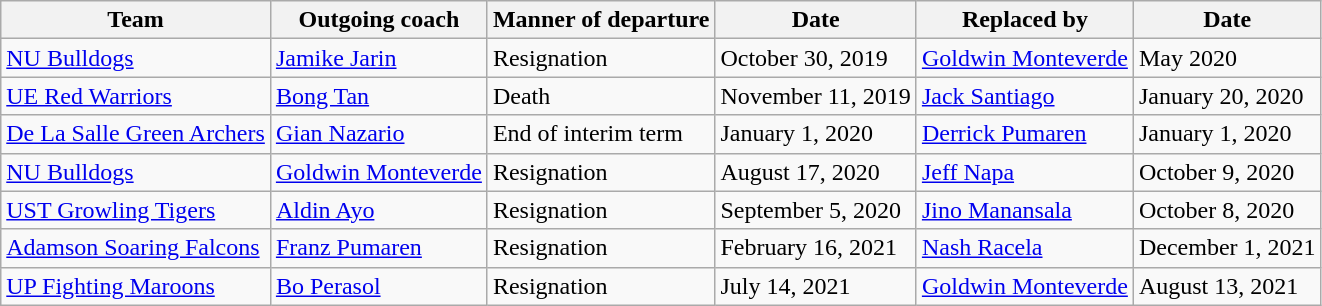<table class="wikitable">
<tr>
<th>Team</th>
<th>Outgoing coach</th>
<th>Manner of departure</th>
<th>Date</th>
<th>Replaced by</th>
<th>Date</th>
</tr>
<tr>
<td><a href='#'>NU Bulldogs</a></td>
<td><a href='#'>Jamike Jarin</a></td>
<td>Resignation</td>
<td>October 30, 2019</td>
<td><a href='#'>Goldwin Monteverde</a></td>
<td>May 2020</td>
</tr>
<tr>
<td><a href='#'>UE Red Warriors</a></td>
<td><a href='#'>Bong Tan</a></td>
<td>Death</td>
<td>November 11, 2019</td>
<td><a href='#'>Jack Santiago</a></td>
<td>January 20, 2020</td>
</tr>
<tr>
<td><a href='#'>De La Salle Green Archers</a></td>
<td><a href='#'>Gian Nazario</a></td>
<td>End of interim term</td>
<td>January 1, 2020</td>
<td><a href='#'>Derrick Pumaren</a></td>
<td>January 1, 2020</td>
</tr>
<tr>
<td><a href='#'>NU Bulldogs</a></td>
<td><a href='#'>Goldwin Monteverde</a></td>
<td>Resignation</td>
<td>August 17, 2020</td>
<td><a href='#'>Jeff Napa</a></td>
<td>October 9, 2020</td>
</tr>
<tr>
<td><a href='#'>UST Growling Tigers</a></td>
<td><a href='#'>Aldin Ayo</a></td>
<td>Resignation</td>
<td>September 5, 2020</td>
<td><a href='#'>Jino Manansala</a></td>
<td>October 8, 2020</td>
</tr>
<tr>
<td><a href='#'>Adamson Soaring Falcons</a></td>
<td><a href='#'>Franz Pumaren</a></td>
<td>Resignation</td>
<td>February 16, 2021</td>
<td><a href='#'>Nash Racela</a></td>
<td>December 1, 2021</td>
</tr>
<tr>
<td><a href='#'>UP Fighting Maroons</a></td>
<td><a href='#'>Bo Perasol</a></td>
<td>Resignation</td>
<td>July 14, 2021</td>
<td><a href='#'>Goldwin Monteverde</a></td>
<td>August 13, 2021</td>
</tr>
</table>
